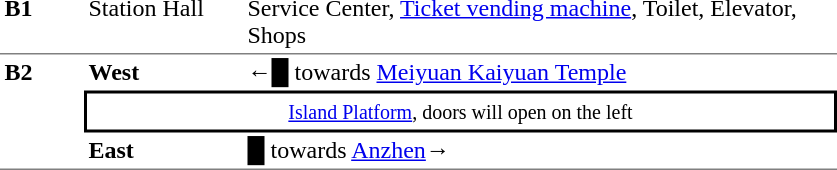<table table border=0 cellspacing=0 cellpadding=3>
<tr>
<td style="border-bottom:solid 1px gray;border-top:solid 0px gray;" width=50 valign=top><strong>B1</strong></td>
<td style="border-top:solid 0px gray;border-bottom:solid 1px gray;" width=100 valign=top>Station Hall</td>
<td style="border-top:solid 0px gray;border-bottom:solid 1px gray;" width=390 valign=top>Service Center, <a href='#'>Ticket vending machine</a>, Toilet, Elevator, Shops</td>
</tr>
<tr>
<td style="border-top:solid 0px gray;border-bottom:solid 1px gray;" width=50 rowspan=3 valign=top><strong>B2</strong></td>
<td style="border-top:solid 0px gray;" width=100><strong>West</strong></td>
<td style="border-top:solid 0px gray;" width=390>←<span>█</span> towards <a href='#'>Meiyuan Kaiyuan Temple</a></td>
</tr>
<tr>
<td style="border-top:solid 2px black;border-right:solid 2px black;border-left:solid 2px black;border-bottom:solid 2px black;text-align:center;" colspan=2><small><a href='#'>Island Platform</a>, doors will open on the left</small></td>
</tr>
<tr>
<td style="border-bottom:solid 1px gray;"><strong>East</strong></td>
<td style="border-bottom:solid 1px gray;"><span>█</span> towards <a href='#'>Anzhen</a>→</td>
</tr>
</table>
